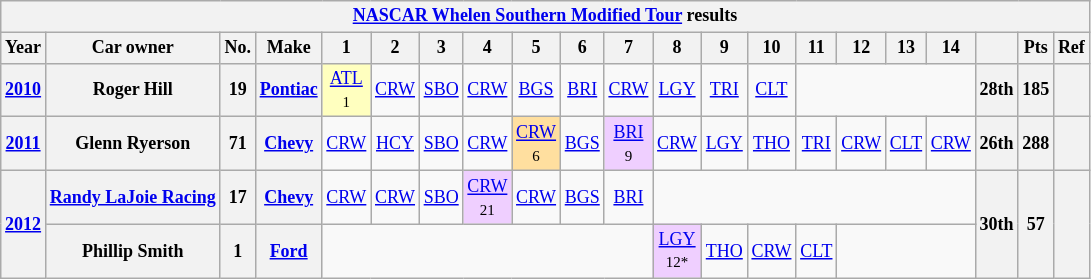<table class="wikitable" style="text-align:center; font-size:75%">
<tr>
<th colspan=21><a href='#'>NASCAR Whelen Southern Modified Tour</a> results</th>
</tr>
<tr>
<th>Year</th>
<th>Car owner</th>
<th>No.</th>
<th>Make</th>
<th>1</th>
<th>2</th>
<th>3</th>
<th>4</th>
<th>5</th>
<th>6</th>
<th>7</th>
<th>8</th>
<th>9</th>
<th>10</th>
<th>11</th>
<th>12</th>
<th>13</th>
<th>14</th>
<th></th>
<th>Pts</th>
<th>Ref</th>
</tr>
<tr>
<th><a href='#'>2010</a></th>
<th>Roger Hill</th>
<th>19</th>
<th><a href='#'>Pontiac</a></th>
<td style="background:#FFFFBF;"><a href='#'>ATL</a><br><small>1</small></td>
<td><a href='#'>CRW</a></td>
<td><a href='#'>SBO</a></td>
<td><a href='#'>CRW</a></td>
<td><a href='#'>BGS</a></td>
<td><a href='#'>BRI</a></td>
<td><a href='#'>CRW</a></td>
<td><a href='#'>LGY</a></td>
<td><a href='#'>TRI</a></td>
<td><a href='#'>CLT</a></td>
<td colspan=4></td>
<th>28th</th>
<th>185</th>
<th></th>
</tr>
<tr>
<th><a href='#'>2011</a></th>
<th>Glenn Ryerson</th>
<th>71</th>
<th><a href='#'>Chevy</a></th>
<td><a href='#'>CRW</a></td>
<td><a href='#'>HCY</a></td>
<td><a href='#'>SBO</a></td>
<td><a href='#'>CRW</a></td>
<td style="background:#FFDF9F;"><a href='#'>CRW</a><br><small>6</small></td>
<td><a href='#'>BGS</a></td>
<td style="background:#EFCFFF;"><a href='#'>BRI</a><br><small>9</small></td>
<td><a href='#'>CRW</a></td>
<td><a href='#'>LGY</a></td>
<td><a href='#'>THO</a></td>
<td><a href='#'>TRI</a></td>
<td><a href='#'>CRW</a></td>
<td><a href='#'>CLT</a></td>
<td><a href='#'>CRW</a></td>
<th>26th</th>
<th>288</th>
<th></th>
</tr>
<tr>
<th rowspan=2><a href='#'>2012</a></th>
<th><a href='#'>Randy LaJoie Racing</a></th>
<th>17</th>
<th><a href='#'>Chevy</a></th>
<td><a href='#'>CRW</a></td>
<td><a href='#'>CRW</a></td>
<td><a href='#'>SBO</a></td>
<td style="background:#EFCFFF;"><a href='#'>CRW</a><br><small>21</small></td>
<td><a href='#'>CRW</a></td>
<td><a href='#'>BGS</a></td>
<td><a href='#'>BRI</a></td>
<td colspan=7></td>
<th rowspan=2>30th</th>
<th rowspan=2>57</th>
<th rowspan=2></th>
</tr>
<tr>
<th>Phillip Smith</th>
<th>1</th>
<th><a href='#'>Ford</a></th>
<td colspan=7></td>
<td style="background:#EFCFFF;"><a href='#'>LGY</a><br><small>12*</small></td>
<td><a href='#'>THO</a></td>
<td><a href='#'>CRW</a></td>
<td><a href='#'>CLT</a></td>
<td colspan=3></td>
</tr>
</table>
